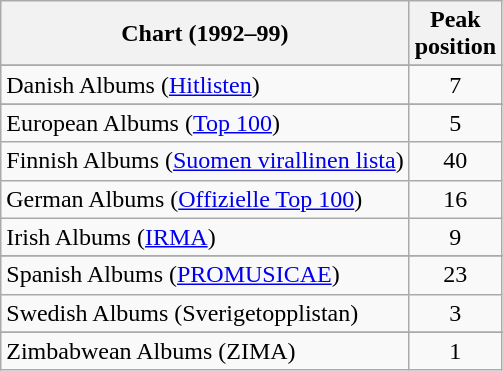<table class="wikitable sortable">
<tr>
<th>Chart (1992–99)</th>
<th>Peak<br>position</th>
</tr>
<tr>
</tr>
<tr>
</tr>
<tr>
<td align="left">Danish Albums (<a href='#'>Hitlisten</a>)</td>
<td align="center">7</td>
</tr>
<tr>
</tr>
<tr>
<td align="left">European Albums (<a href='#'>Top 100</a>)</td>
<td align="center">5</td>
</tr>
<tr>
<td align="left">Finnish Albums (<a href='#'>Suomen virallinen lista</a>)</td>
<td align="center">40</td>
</tr>
<tr>
<td align="left">German Albums (<a href='#'>Offizielle Top 100</a>)</td>
<td align="center">16</td>
</tr>
<tr>
<td align="left">Irish Albums (<a href='#'>IRMA</a>)</td>
<td align="center">9</td>
</tr>
<tr>
</tr>
<tr>
</tr>
<tr>
<td align="left">Spanish Albums (<a href='#'>PROMUSICAE</a>)</td>
<td align="center">23</td>
</tr>
<tr>
<td align="left">Swedish Albums (Sverigetopplistan)</td>
<td align="center">3</td>
</tr>
<tr>
</tr>
<tr>
</tr>
<tr>
<td align="left">Zimbabwean Albums (ZIMA)</td>
<td align="center">1</td>
</tr>
</table>
